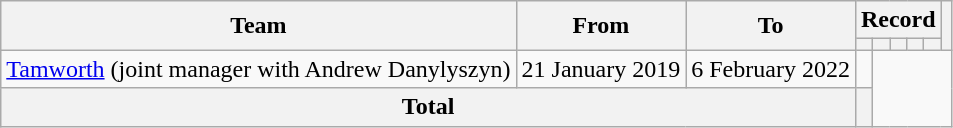<table class=wikitable style="text-align: center">
<tr>
<th rowspan=2>Team</th>
<th rowspan=2>From</th>
<th rowspan=2>To</th>
<th colspan=5>Record</th>
<th rowspan=2></th>
</tr>
<tr>
<th></th>
<th></th>
<th></th>
<th></th>
<th></th>
</tr>
<tr>
<td align=left><a href='#'>Tamworth</a> (joint manager with Andrew Danylyszyn)</td>
<td align=left>21 January 2019</td>
<td align=left>6 February 2022<br></td>
<td></td>
</tr>
<tr>
<th colspan=3>Total<br></th>
<th></th>
</tr>
</table>
